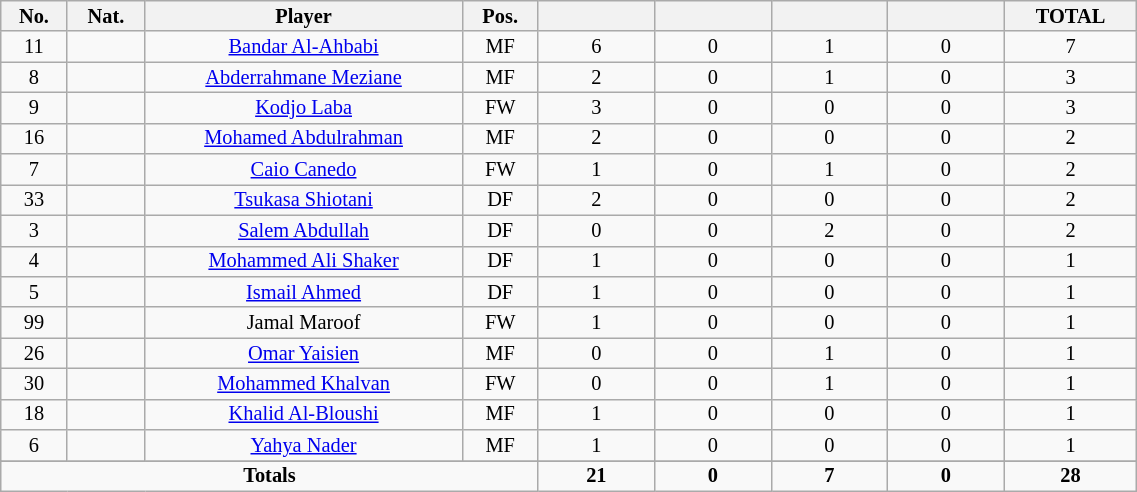<table class="wikitable sortable alternance"  style="font-size:85%; text-align:center; line-height:14px; width:60%;">
<tr>
<th width=10>No.</th>
<th width=10>Nat.</th>
<th width=120>Player</th>
<th width=10>Pos.</th>
<th width=40></th>
<th width=40></th>
<th width=40></th>
<th width=40></th>
<th width=10>TOTAL</th>
</tr>
<tr>
<td>11</td>
<td></td>
<td><a href='#'>Bandar Al-Ahbabi</a></td>
<td>MF</td>
<td>6</td>
<td>0</td>
<td>1</td>
<td>0</td>
<td>7</td>
</tr>
<tr>
<td>8</td>
<td></td>
<td><a href='#'>Abderrahmane Meziane</a></td>
<td>MF</td>
<td>2</td>
<td>0</td>
<td>1</td>
<td>0</td>
<td>3</td>
</tr>
<tr>
<td>9</td>
<td></td>
<td><a href='#'>Kodjo Laba</a></td>
<td>FW</td>
<td>3</td>
<td>0</td>
<td>0</td>
<td>0</td>
<td>3</td>
</tr>
<tr>
<td>16</td>
<td></td>
<td><a href='#'>Mohamed Abdulrahman</a></td>
<td>MF</td>
<td>2</td>
<td>0</td>
<td>0</td>
<td>0</td>
<td>2</td>
</tr>
<tr>
<td>7</td>
<td></td>
<td><a href='#'>Caio Canedo</a></td>
<td>FW</td>
<td>1</td>
<td>0</td>
<td>1</td>
<td>0</td>
<td>2</td>
</tr>
<tr>
<td>33</td>
<td></td>
<td><a href='#'>Tsukasa Shiotani</a></td>
<td>DF</td>
<td>2</td>
<td>0</td>
<td>0</td>
<td>0</td>
<td>2</td>
</tr>
<tr>
<td>3</td>
<td></td>
<td><a href='#'>Salem Abdullah</a></td>
<td>DF</td>
<td>0</td>
<td>0</td>
<td>2</td>
<td>0</td>
<td>2</td>
</tr>
<tr>
<td>4</td>
<td></td>
<td><a href='#'>Mohammed Ali Shaker</a></td>
<td>DF</td>
<td>1</td>
<td>0</td>
<td>0</td>
<td>0</td>
<td>1</td>
</tr>
<tr>
<td>5</td>
<td></td>
<td><a href='#'>Ismail Ahmed</a></td>
<td>DF</td>
<td>1</td>
<td>0</td>
<td>0</td>
<td>0</td>
<td>1</td>
</tr>
<tr>
<td>99</td>
<td></td>
<td>Jamal Maroof</td>
<td>FW</td>
<td>1</td>
<td>0</td>
<td>0</td>
<td>0</td>
<td>1</td>
</tr>
<tr>
<td>26</td>
<td></td>
<td><a href='#'>Omar Yaisien</a></td>
<td>MF</td>
<td>0</td>
<td>0</td>
<td>1</td>
<td>0</td>
<td>1</td>
</tr>
<tr>
<td>30</td>
<td></td>
<td><a href='#'>Mohammed Khalvan</a></td>
<td>FW</td>
<td>0</td>
<td>0</td>
<td>1</td>
<td>0</td>
<td>1</td>
</tr>
<tr>
<td>18</td>
<td></td>
<td><a href='#'>Khalid Al-Bloushi</a></td>
<td>MF</td>
<td>1</td>
<td>0</td>
<td>0</td>
<td>0</td>
<td>1</td>
</tr>
<tr>
<td>6</td>
<td></td>
<td><a href='#'>Yahya Nader</a></td>
<td>MF</td>
<td>1</td>
<td>0</td>
<td>0</td>
<td>0</td>
<td>1</td>
</tr>
<tr>
</tr>
<tr class="sortbottom">
<td colspan="4"><strong>Totals</strong></td>
<td><strong>21</strong></td>
<td><strong>0</strong></td>
<td><strong>7</strong></td>
<td><strong>0</strong></td>
<td><strong>28</strong></td>
</tr>
</table>
